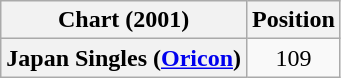<table class="wikitable plainrowheaders">
<tr>
<th>Chart (2001)</th>
<th>Position</th>
</tr>
<tr>
<th scope="row">Japan Singles (<a href='#'>Oricon</a>)</th>
<td style="text-align:center;">109</td>
</tr>
</table>
